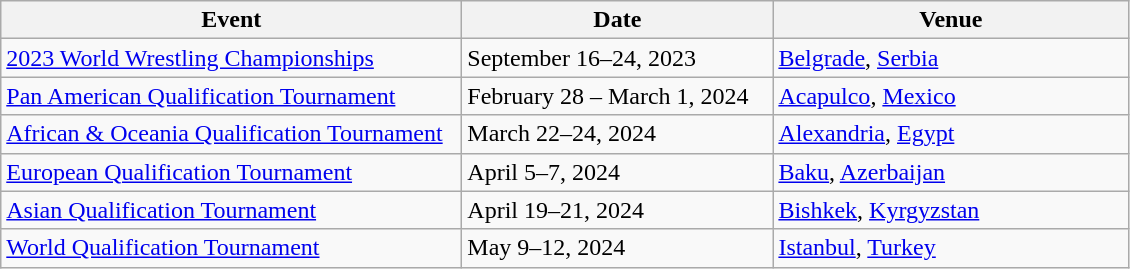<table class="wikitable">
<tr>
<th width=300>Event</th>
<th width=200>Date</th>
<th width=230>Venue</th>
</tr>
<tr>
<td><a href='#'>2023 World Wrestling Championships</a></td>
<td>September 16–24, 2023</td>
<td> <a href='#'>Belgrade</a>, <a href='#'>Serbia</a></td>
</tr>
<tr>
<td><a href='#'>Pan American Qualification Tournament</a></td>
<td>February 28 – March 1, 2024</td>
<td> <a href='#'>Acapulco</a>, <a href='#'>Mexico</a></td>
</tr>
<tr>
<td><a href='#'>African & Oceania Qualification Tournament</a></td>
<td>March 22–24, 2024</td>
<td> <a href='#'>Alexandria</a>, <a href='#'>Egypt</a></td>
</tr>
<tr>
<td><a href='#'>European Qualification Tournament</a></td>
<td>April 5–7, 2024</td>
<td> <a href='#'>Baku</a>, <a href='#'>Azerbaijan</a></td>
</tr>
<tr>
<td><a href='#'>Asian Qualification Tournament</a></td>
<td>April 19–21, 2024</td>
<td> <a href='#'>Bishkek</a>, <a href='#'>Kyrgyzstan</a></td>
</tr>
<tr>
<td><a href='#'>World Qualification Tournament</a></td>
<td>May 9–12, 2024</td>
<td> <a href='#'>Istanbul</a>, <a href='#'>Turkey</a></td>
</tr>
</table>
